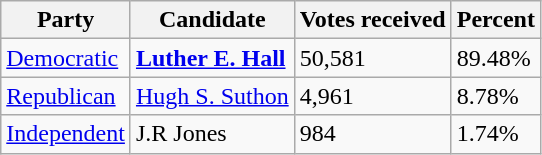<table class="wikitable">
<tr>
<th>Party</th>
<th>Candidate</th>
<th>Votes received</th>
<th>Percent</th>
</tr>
<tr>
<td><a href='#'>Democratic</a></td>
<td><strong><a href='#'>Luther E. Hall</a></strong></td>
<td>50,581</td>
<td>89.48%</td>
</tr>
<tr>
<td><a href='#'>Republican</a></td>
<td><a href='#'>Hugh S. Suthon</a></td>
<td>4,961</td>
<td>8.78%</td>
</tr>
<tr>
<td><a href='#'>Independent</a></td>
<td>J.R Jones</td>
<td>984</td>
<td>1.74%</td>
</tr>
</table>
